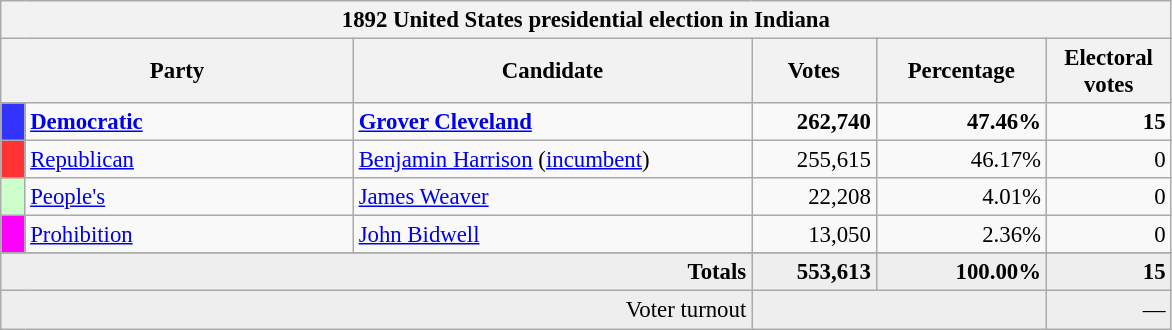<table class="wikitable" style="font-size: 95%;">
<tr>
<th colspan="6">1892 United States presidential election in Indiana</th>
</tr>
<tr>
<th colspan="2" style="width: 15em">Party</th>
<th style="width: 17em">Candidate</th>
<th style="width: 5em">Votes</th>
<th style="width: 7em">Percentage</th>
<th style="width: 5em">Electoral votes</th>
</tr>
<tr>
<th style="background-color:#3333FF; width: 3px"></th>
<td style="width: 130px"><strong><a href='#'>Democratic</a></strong></td>
<td><strong><a href='#'>Grover Cleveland</a></strong></td>
<td align="right"><strong>262,740</strong></td>
<td align="right"><strong>47.46%</strong></td>
<td align="right"><strong>15</strong></td>
</tr>
<tr>
<th style="background-color:#FF3333; width: 3px"></th>
<td style="width: 130px"><a href='#'>Republican</a></td>
<td><a href='#'>Benjamin Harrison</a> (<a href='#'>incumbent</a>)</td>
<td align="right">255,615</td>
<td align="right">46.17%</td>
<td align="right">0</td>
</tr>
<tr>
<th style="background-color:#CCFFCC; width: 3px"></th>
<td style="width: 130px"><a href='#'>People's</a></td>
<td><a href='#'>James Weaver</a></td>
<td align="right">22,208</td>
<td align="right">4.01%</td>
<td align="right">0</td>
</tr>
<tr>
<th style="background-color:#FF00FF; width: 3px"></th>
<td style="width: 130px"><a href='#'>Prohibition</a></td>
<td><a href='#'>John Bidwell</a></td>
<td align="right">13,050</td>
<td align="right">2.36%</td>
<td align="right">0</td>
</tr>
<tr>
</tr>
<tr bgcolor="#EEEEEE">
<td colspan="3" align="right"><strong>Totals</strong></td>
<td align="right"><strong>553,613</strong></td>
<td align="right"><strong>100.00%</strong></td>
<td align="right"><strong>15</strong></td>
</tr>
<tr bgcolor="#EEEEEE">
<td colspan="3" align="right">Voter turnout</td>
<td colspan="2" align="right"></td>
<td align="right">—</td>
</tr>
</table>
